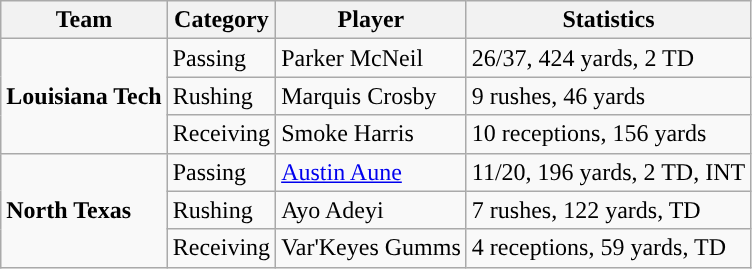<table class="wikitable" style="float: left;">
<tr>
<th>Team</th>
<th>Category</th>
<th>Player</th>
<th>Statistics</th>
</tr>
<tr>
<td rowspan=3><strong>Louisiana Tech</strong></td>
<td>Passing</td>
<td>Parker McNeil</td>
<td>26/37, 424 yards, 2 TD</td>
</tr>
<tr>
<td>Rushing</td>
<td>Marquis Crosby</td>
<td>9 rushes, 46 yards</td>
</tr>
<tr>
<td>Receiving</td>
<td>Smoke Harris</td>
<td>10 receptions, 156 yards</td>
</tr>
<tr>
<td rowspan=3><strong>North Texas</strong></td>
<td>Passing</td>
<td><a href='#'>Austin Aune</a></td>
<td>11/20, 196 yards, 2 TD, INT</td>
</tr>
<tr>
<td>Rushing</td>
<td>Ayo Adeyi</td>
<td>7 rushes, 122 yards, TD</td>
</tr>
<tr>
<td>Receiving</td>
<td>Var'Keyes Gumms</td>
<td>4 receptions, 59 yards, TD</td>
</tr>
</table>
